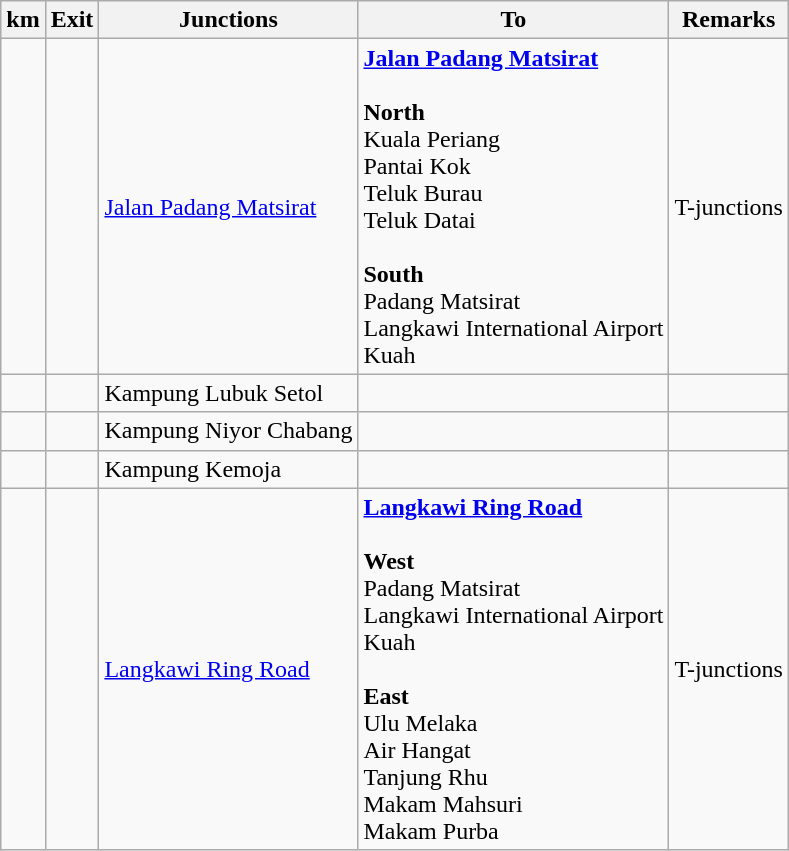<table class="wikitable">
<tr>
<th>km</th>
<th>Exit</th>
<th>Junctions</th>
<th>To</th>
<th>Remarks</th>
</tr>
<tr>
<td></td>
<td></td>
<td><a href='#'>Jalan Padang Matsirat</a></td>
<td> <strong><a href='#'>Jalan Padang Matsirat</a></strong><br><br><strong>North</strong><br> Kuala Periang<br> Pantai Kok<br> Teluk Burau<br> Teluk Datai<br><br><strong>South</strong><br> Padang Matsirat<br> Langkawi International Airport <br> Kuah</td>
<td>T-junctions</td>
</tr>
<tr>
<td></td>
<td></td>
<td>Kampung Lubuk Setol</td>
<td></td>
<td></td>
</tr>
<tr>
<td></td>
<td></td>
<td>Kampung Niyor Chabang</td>
<td></td>
<td></td>
</tr>
<tr>
<td></td>
<td></td>
<td>Kampung Kemoja</td>
<td></td>
<td></td>
</tr>
<tr>
<td></td>
<td></td>
<td><a href='#'>Langkawi Ring Road</a></td>
<td> <strong><a href='#'>Langkawi Ring Road</a></strong><br><br><strong>West</strong><br> Padang Matsirat<br> Langkawi International Airport <br> Kuah<br><br><strong>East</strong><br> Ulu Melaka<br> Air Hangat<br> Tanjung Rhu<br>Makam Mahsuri<br>Makam Purba</td>
<td>T-junctions</td>
</tr>
</table>
